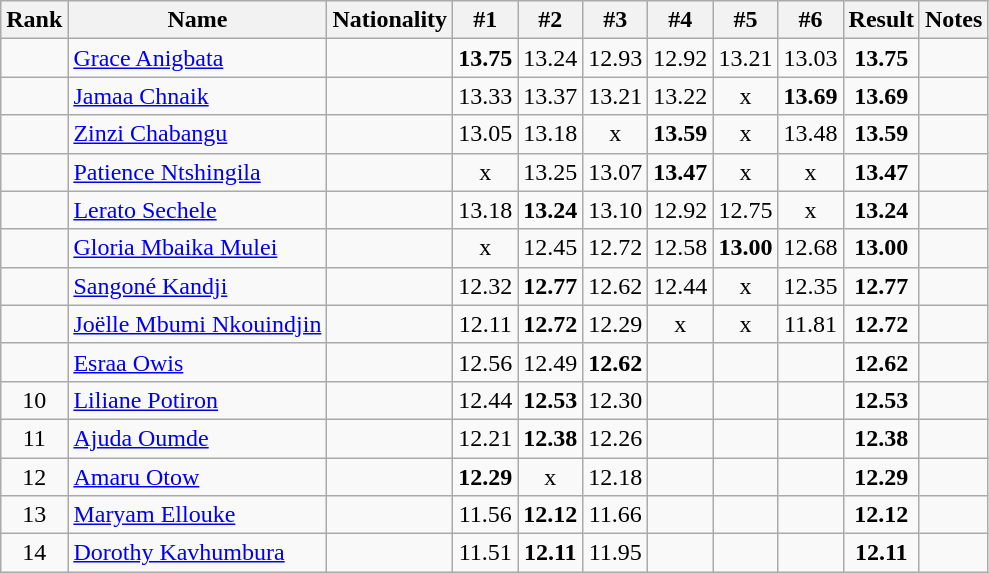<table class="wikitable sortable" style="text-align:center">
<tr>
<th>Rank</th>
<th>Name</th>
<th>Nationality</th>
<th>#1</th>
<th>#2</th>
<th>#3</th>
<th>#4</th>
<th>#5</th>
<th>#6</th>
<th>Result</th>
<th>Notes</th>
</tr>
<tr>
<td></td>
<td align=left><a href='#'>Grace Anigbata</a></td>
<td align=left></td>
<td><strong>13.75</strong></td>
<td>13.24</td>
<td>12.93</td>
<td>12.92</td>
<td>13.21</td>
<td>13.03</td>
<td><strong>13.75</strong></td>
<td></td>
</tr>
<tr>
<td></td>
<td align=left><a href='#'>Jamaa Chnaik</a></td>
<td align=left></td>
<td>13.33</td>
<td>13.37</td>
<td>13.21</td>
<td>13.22</td>
<td>x</td>
<td><strong>13.69</strong></td>
<td><strong>13.69</strong></td>
<td></td>
</tr>
<tr>
<td></td>
<td align=left><a href='#'>Zinzi Chabangu</a></td>
<td align=left></td>
<td>13.05</td>
<td>13.18</td>
<td>x</td>
<td><strong>13.59</strong></td>
<td>x</td>
<td>13.48</td>
<td><strong>13.59</strong></td>
<td></td>
</tr>
<tr>
<td></td>
<td align=left><a href='#'>Patience Ntshingila</a></td>
<td align=left></td>
<td>x</td>
<td>13.25</td>
<td>13.07</td>
<td><strong>13.47</strong></td>
<td>x</td>
<td>x</td>
<td><strong>13.47</strong></td>
<td></td>
</tr>
<tr>
<td></td>
<td align=left><a href='#'>Lerato Sechele</a></td>
<td align=left></td>
<td>13.18</td>
<td><strong>13.24</strong></td>
<td>13.10</td>
<td>12.92</td>
<td>12.75</td>
<td>x</td>
<td><strong>13.24</strong></td>
<td></td>
</tr>
<tr>
<td></td>
<td align=left><a href='#'>Gloria Mbaika Mulei</a></td>
<td align=left></td>
<td>x</td>
<td>12.45</td>
<td>12.72</td>
<td>12.58</td>
<td><strong>13.00</strong></td>
<td>12.68</td>
<td><strong>13.00</strong></td>
<td></td>
</tr>
<tr>
<td></td>
<td align=left><a href='#'>Sangoné Kandji</a></td>
<td align=left></td>
<td>12.32</td>
<td><strong>12.77</strong></td>
<td>12.62</td>
<td>12.44</td>
<td>x</td>
<td>12.35</td>
<td><strong>12.77</strong></td>
<td></td>
</tr>
<tr>
<td></td>
<td align=left><a href='#'>Joëlle Mbumi Nkouindjin</a></td>
<td align=left></td>
<td>12.11</td>
<td><strong>12.72</strong></td>
<td>12.29</td>
<td>x</td>
<td>x</td>
<td>11.81</td>
<td><strong>12.72</strong></td>
<td></td>
</tr>
<tr>
<td></td>
<td align=left><a href='#'>Esraa Owis</a></td>
<td align=left></td>
<td>12.56</td>
<td>12.49</td>
<td><strong>12.62</strong></td>
<td></td>
<td></td>
<td></td>
<td><strong>12.62</strong></td>
<td></td>
</tr>
<tr>
<td>10</td>
<td align=left><a href='#'>Liliane Potiron</a></td>
<td align=left></td>
<td>12.44</td>
<td><strong>12.53</strong></td>
<td>12.30</td>
<td></td>
<td></td>
<td></td>
<td><strong>12.53</strong></td>
<td></td>
</tr>
<tr>
<td>11</td>
<td align=left><a href='#'>Ajuda Oumde</a></td>
<td align=left></td>
<td>12.21</td>
<td><strong>12.38</strong></td>
<td>12.26</td>
<td></td>
<td></td>
<td></td>
<td><strong>12.38</strong></td>
<td></td>
</tr>
<tr>
<td>12</td>
<td align=left><a href='#'>Amaru Otow</a></td>
<td align=left></td>
<td><strong>12.29</strong></td>
<td>x</td>
<td>12.18</td>
<td></td>
<td></td>
<td></td>
<td><strong>12.29</strong></td>
<td></td>
</tr>
<tr>
<td>13</td>
<td align=left><a href='#'>Maryam Ellouke</a></td>
<td align=left></td>
<td>11.56</td>
<td><strong>12.12</strong></td>
<td>11.66</td>
<td></td>
<td></td>
<td></td>
<td><strong>12.12</strong></td>
<td></td>
</tr>
<tr>
<td>14</td>
<td align=left><a href='#'>Dorothy Kavhumbura</a></td>
<td align=left></td>
<td>11.51</td>
<td><strong>12.11</strong></td>
<td>11.95</td>
<td></td>
<td></td>
<td></td>
<td><strong>12.11</strong></td>
<td></td>
</tr>
</table>
